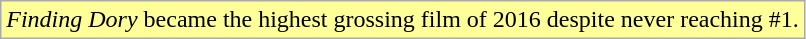<table class="wikitable">
<tr>
<td style="background-color:#FFFF99"><em>Finding Dory</em> became the highest grossing film of 2016 despite never reaching #1.</td>
</tr>
</table>
